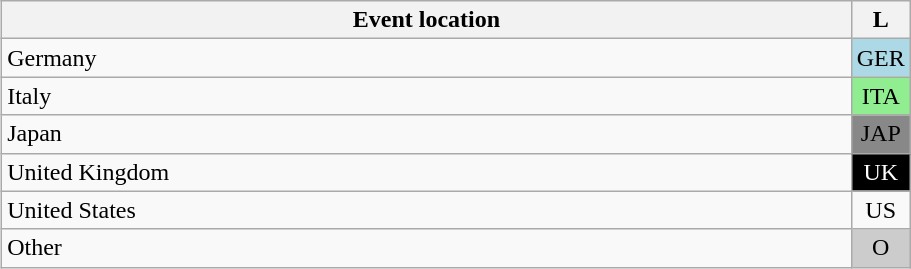<table class="wikitable" style="float:right; width:48%; text-align:center">
<tr>
<th>Event location</th>
<th style="width:2em">L</th>
</tr>
<tr>
<td style="text-align:left;">Germany</td>
<td style="background:lightblue">GER</td>
</tr>
<tr>
<td style="text-align:left;">Italy</td>
<td style="background:lightgreen">ITA</td>
</tr>
<tr>
<td style="text-align:left;">Japan</td>
<td style="background:#888">JAP</td>
</tr>
<tr>
<td style="text-align:left;">United Kingdom</td>
<td style="background:black; color:white">UK</td>
</tr>
<tr>
<td style="text-align:left;">United States</td>
<td>US</td>
</tr>
<tr>
<td style="text-align:left;">Other</td>
<td style="background:#ccc">O</td>
</tr>
</table>
